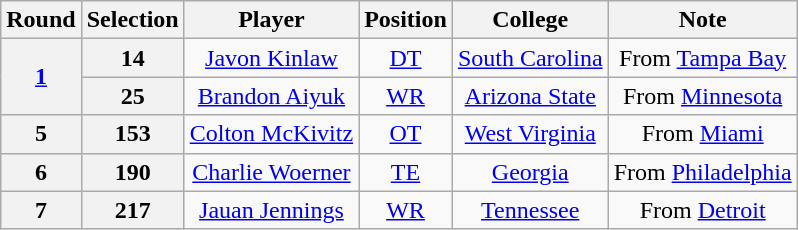<table class="wikitable" style="text-align:center">
<tr>
<th>Round</th>
<th>Selection</th>
<th>Player</th>
<th>Position</th>
<th>College</th>
<th>Note</th>
</tr>
<tr>
<th rowspan=2><a href='#'>1</a></th>
<th>14</th>
<td><a href='#'>Javon Kinlaw</a></td>
<td><a href='#'>DT</a></td>
<td><a href='#'>South Carolina</a></td>
<td>From <a href='#'>Tampa Bay</a></td>
</tr>
<tr>
<th>25</th>
<td><a href='#'>Brandon Aiyuk</a></td>
<td><a href='#'>WR</a></td>
<td><a href='#'>Arizona State</a></td>
<td>From <a href='#'>Minnesota</a></td>
</tr>
<tr>
<th>5</th>
<th>153</th>
<td><a href='#'>Colton McKivitz</a></td>
<td><a href='#'>OT</a></td>
<td><a href='#'>West Virginia</a></td>
<td>From <a href='#'>Miami</a></td>
</tr>
<tr>
<th>6</th>
<th>190</th>
<td><a href='#'>Charlie Woerner</a></td>
<td><a href='#'>TE</a></td>
<td><a href='#'>Georgia</a></td>
<td>From <a href='#'>Philadelphia</a></td>
</tr>
<tr>
<th>7</th>
<th>217</th>
<td><a href='#'>Jauan Jennings</a></td>
<td><a href='#'>WR</a></td>
<td><a href='#'>Tennessee</a></td>
<td>From <a href='#'>Detroit</a></td>
</tr>
</table>
